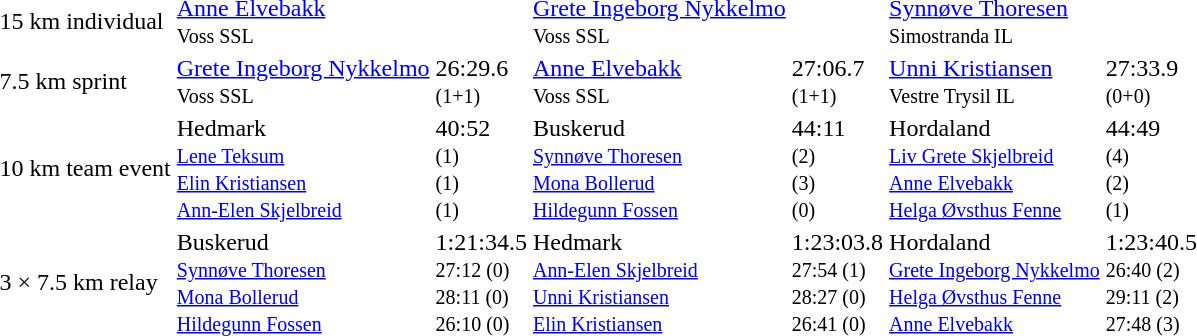<table>
<tr>
<td>15 km individual</td>
<td><a href='#'>Anne Elvebakk</a><br><small>Voss SSL</small></td>
<td></td>
<td><a href='#'>Grete Ingeborg Nykkelmo</a><br><small>Voss SSL</small></td>
<td></td>
<td><a href='#'>Synnøve Thoresen</a><br><small>Simostranda IL</small></td>
<td></td>
</tr>
<tr>
<td>7.5 km sprint</td>
<td><a href='#'>Grete Ingeborg Nykkelmo</a><br><small>Voss SSL</small></td>
<td>26:29.6<br><small>(1+1)</small></td>
<td><a href='#'>Anne Elvebakk</a><br><small>Voss SSL</small></td>
<td>27:06.7<br><small>(1+1)</small></td>
<td><a href='#'>Unni Kristiansen</a><br><small>Vestre Trysil IL</small></td>
<td>27:33.9<br><small>(0+0)</small></td>
</tr>
<tr>
<td>10 km team event</td>
<td>Hedmark<br><small><a href='#'>Lene Teksum</a><br><a href='#'>Elin Kristiansen</a><br><a href='#'>Ann-Elen Skjelbreid</a></small></td>
<td>40:52<br><small>(1)<br>(1)<br>(1)</small></td>
<td>Buskerud<br><small><a href='#'>Synnøve Thoresen</a><br><a href='#'>Mona Bollerud</a><br><a href='#'>Hildegunn Fossen</a></small></td>
<td>44:11<br><small>(2)<br>(3)<br>(0)</small></td>
<td>Hordaland<br><small><a href='#'>Liv Grete Skjelbreid</a><br><a href='#'>Anne Elvebakk</a><br><a href='#'>Helga Øvsthus Fenne</a></small></td>
<td>44:49<br><small>(4)<br>(2)<br>(1)</small></td>
</tr>
<tr>
<td>3 × 7.5 km relay</td>
<td>Buskerud<br><small><a href='#'>Synnøve Thoresen</a><br><a href='#'>Mona Bollerud</a><br><a href='#'>Hildegunn Fossen</a></small></td>
<td>1:21:34.5<br><small>27:12 (0)<br>28:11 (0)<br>26:10 (0)</small></td>
<td>Hedmark<br><small><a href='#'>Ann-Elen Skjelbreid</a><br><a href='#'>Unni Kristiansen</a><br><a href='#'>Elin Kristiansen</a></small></td>
<td>1:23:03.8<br><small>27:54 (1)<br>28:27 (0)<br>26:41 (0)</small></td>
<td>Hordaland<br><small><a href='#'>Grete Ingeborg Nykkelmo</a><br><a href='#'>Helga Øvsthus Fenne</a><br><a href='#'>Anne Elvebakk</a></small></td>
<td>1:23:40.5<br><small>26:40 (2)<br>29:11 (2)<br>27:48 (3)</small></td>
</tr>
</table>
